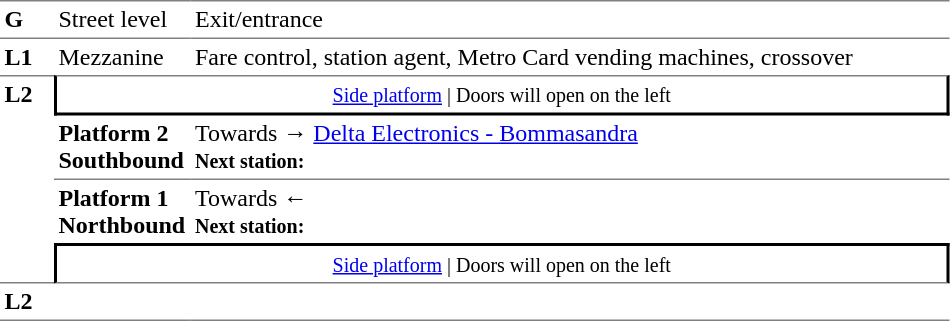<table table border=0 cellspacing=0 cellpadding=3>
<tr>
<td style="border-bottom:solid 1px gray;border-top:solid 1px gray;" width=30 valign=top><strong>G</strong></td>
<td style="border-top:solid 1px gray;border-bottom:solid 1px gray;" width=85 valign=top>Street level</td>
<td style="border-top:solid 1px gray;border-bottom:solid 1px gray;" width=500 valign=top>Exit/entrance</td>
</tr>
<tr>
<td valign=top><strong>L1</strong></td>
<td valign=top>Mezzanine</td>
<td valign=top>Fare control, station agent, Metro Card vending machines, crossover<br></td>
</tr>
<tr>
<td style="border-top:solid 1px gray;border-bottom:solid 1px gray;" width=30 rowspan=4 valign=top><strong>L2</strong></td>
<td style="border-top:solid 1px gray;border-right:solid 2px black;border-left:solid 2px black;border-bottom:solid 2px black;text-align:center;" colspan=2><small><a href='#'>Side platform</a> | Doors will open on the left </small></td>
</tr>
<tr>
<td style="border-bottom:solid 1px gray;" width=85><span><strong>Platform 2</strong><br><strong>Southbound</strong></span></td>
<td style="border-bottom:solid 1px gray;" width=500>Towards → <a href='#'>Delta Electronics - Bommasandra</a><br><small><strong>Next station:</strong> </small></td>
</tr>
<tr>
<td><span><strong>Platform 1</strong><br><strong>Northbound</strong></span></td>
<td>Towards ← <br><small><strong>Next station:</strong> </small></td>
</tr>
<tr>
<td style="border-top:solid 2px black;border-right:solid 2px black;border-left:solid 2px black;border-bottom:solid 1px gray;" colspan=2  align=center><small><a href='#'>Side platform</a> | Doors will open on the left </small></td>
</tr>
<tr>
<td style="border-bottom:solid 1px gray;" width=30 rowspan=2 valign=top><strong>L2</strong></td>
<td style="border-bottom:solid 1px gray;" width=85></td>
<td style="border-bottom:solid 1px gray;" width=500></td>
</tr>
<tr>
</tr>
</table>
